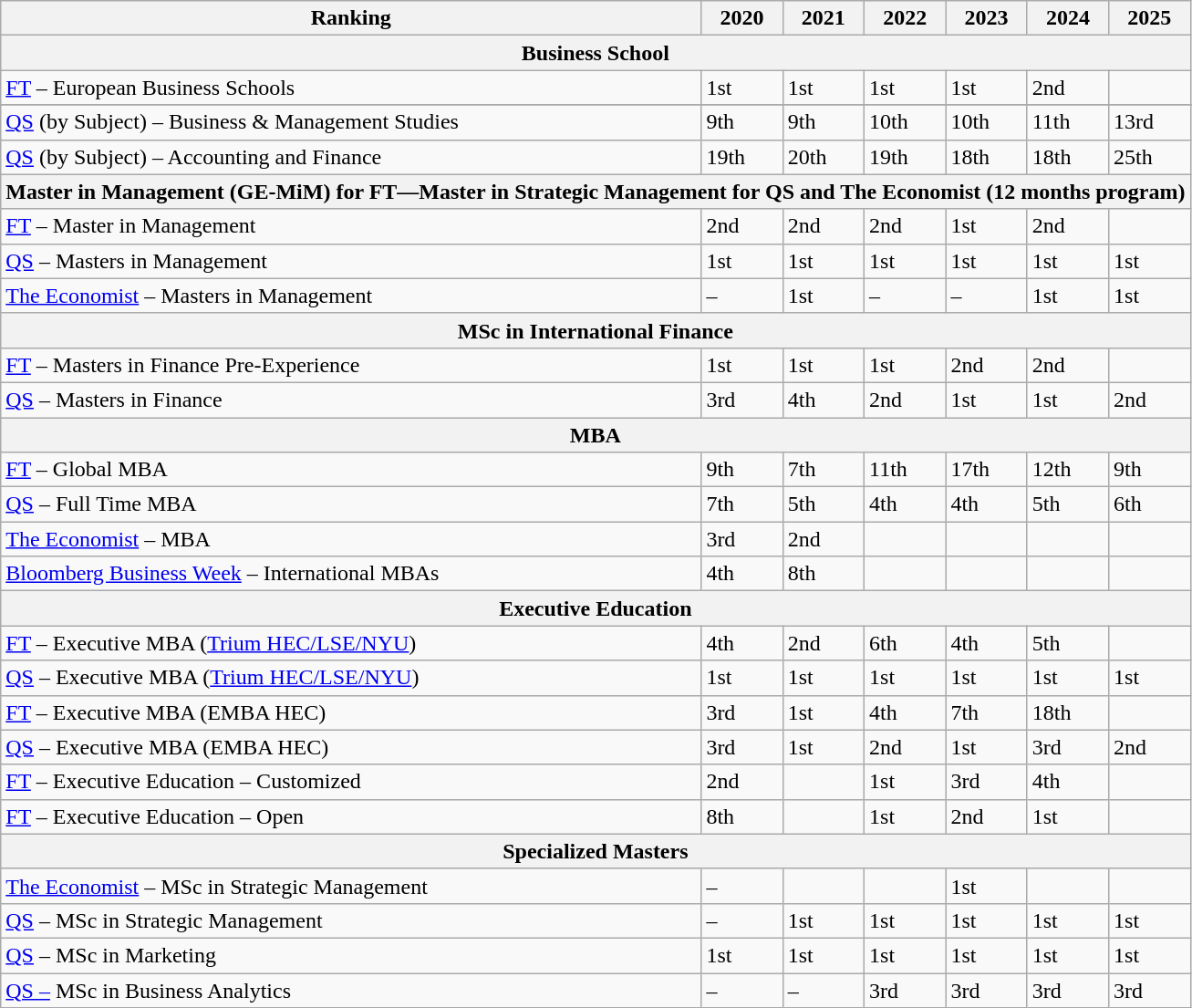<table class="wikitable">
<tr>
<th><strong>Ranking</strong></th>
<th>2020</th>
<th>2021</th>
<th>2022</th>
<th>2023</th>
<th>2024</th>
<th>2025</th>
</tr>
<tr>
<th colspan="7">Business School</th>
</tr>
<tr>
<td><a href='#'>FT</a> – European Business Schools</td>
<td>1st</td>
<td>1st</td>
<td>1st</td>
<td>1st</td>
<td>2nd</td>
<td></td>
</tr>
<tr>
</tr>
<tr>
<td><a href='#'>QS</a> (by Subject) – Business & Management Studies</td>
<td>9th</td>
<td>9th</td>
<td>10th</td>
<td>10th</td>
<td>11th</td>
<td>13rd</td>
</tr>
<tr>
<td><a href='#'>QS</a> (by Subject) – Accounting and Finance</td>
<td>19th</td>
<td>20th</td>
<td>19th</td>
<td>18th</td>
<td>18th</td>
<td>25th</td>
</tr>
<tr>
<th colspan="7">Master in Management (GE-MiM) for FT—Master in Strategic Management for QS and The Economist (12 months program)</th>
</tr>
<tr>
<td><a href='#'>FT</a> – Master in Management</td>
<td>2nd</td>
<td>2nd</td>
<td>2nd</td>
<td>1st</td>
<td>2nd</td>
<td></td>
</tr>
<tr>
<td><a href='#'>QS</a> – Masters in Management</td>
<td>1st</td>
<td>1st</td>
<td>1st</td>
<td>1st</td>
<td>1st</td>
<td>1st</td>
</tr>
<tr>
<td><a href='#'>The Economist</a> – Masters in Management</td>
<td>–</td>
<td>1st</td>
<td>–</td>
<td>–</td>
<td>1st</td>
<td>1st</td>
</tr>
<tr>
<th colspan="7">MSc in International Finance</th>
</tr>
<tr>
<td><a href='#'>FT</a> – Masters in Finance Pre-Experience</td>
<td>1st</td>
<td>1st</td>
<td>1st</td>
<td>2nd</td>
<td>2nd</td>
<td></td>
</tr>
<tr>
<td><a href='#'>QS</a> – Masters in Finance</td>
<td>3rd</td>
<td>4th</td>
<td>2nd</td>
<td>1st</td>
<td>1st</td>
<td>2nd</td>
</tr>
<tr>
<th colspan="7">MBA</th>
</tr>
<tr>
<td><a href='#'>FT</a> – Global MBA</td>
<td>9th</td>
<td>7th</td>
<td> 11th</td>
<td>17th</td>
<td>12th</td>
<td>9th</td>
</tr>
<tr>
<td><a href='#'>QS</a> – Full Time MBA</td>
<td>7th</td>
<td>5th</td>
<td>4th</td>
<td>4th</td>
<td>5th</td>
<td>6th</td>
</tr>
<tr>
<td><a href='#'>The Economist</a> – MBA</td>
<td>3rd</td>
<td>2nd</td>
<td></td>
<td></td>
<td></td>
<td></td>
</tr>
<tr>
<td><a href='#'>Bloomberg Business Week</a> – International MBAs</td>
<td>4th</td>
<td>8th</td>
<td></td>
<td></td>
<td></td>
<td></td>
</tr>
<tr>
<th colspan="7">Executive Education</th>
</tr>
<tr>
<td><a href='#'>FT</a> – Executive MBA (<a href='#'>Trium HEC/LSE/NYU</a>)</td>
<td>4th</td>
<td>2nd</td>
<td>6th</td>
<td>4th</td>
<td>5th</td>
<td></td>
</tr>
<tr>
<td><a href='#'>QS</a> – Executive MBA (<a href='#'>Trium HEC/LSE/NYU</a>)</td>
<td>1st</td>
<td>1st</td>
<td>1st</td>
<td>1st</td>
<td>1st</td>
<td>1st</td>
</tr>
<tr>
<td><a href='#'>FT</a> – Executive MBA (EMBA HEC)</td>
<td>3rd</td>
<td>1st</td>
<td>4th</td>
<td>7th</td>
<td>18th</td>
<td></td>
</tr>
<tr>
<td><a href='#'>QS</a> – Executive MBA (EMBA HEC)</td>
<td>3rd</td>
<td>1st</td>
<td>2nd</td>
<td>1st</td>
<td>3rd</td>
<td>2nd</td>
</tr>
<tr>
<td><a href='#'>FT</a> – Executive Education – Customized</td>
<td>2nd</td>
<td></td>
<td>1st</td>
<td>3rd</td>
<td>4th</td>
<td></td>
</tr>
<tr>
<td><a href='#'>FT</a> – Executive Education – Open</td>
<td>8th</td>
<td></td>
<td>1st</td>
<td>2nd</td>
<td>1st</td>
<td></td>
</tr>
<tr>
<th colspan="7">Specialized Masters</th>
</tr>
<tr>
<td><a href='#'>The Economist</a> – MSc in Strategic Management</td>
<td>–</td>
<td></td>
<td></td>
<td>1st</td>
<td></td>
<td></td>
</tr>
<tr>
<td><a href='#'>QS</a> – MSc in Strategic Management</td>
<td>–</td>
<td>1st</td>
<td>1st</td>
<td>1st</td>
<td>1st</td>
<td>1st</td>
</tr>
<tr>
<td><a href='#'>QS</a> – MSc in Marketing</td>
<td>1st</td>
<td>1st</td>
<td>1st</td>
<td>1st</td>
<td>1st</td>
<td>1st</td>
</tr>
<tr>
<td><a href='#'>QS –</a> MSc in Business Analytics</td>
<td>–</td>
<td>–</td>
<td>3rd</td>
<td>3rd</td>
<td>3rd</td>
<td>3rd</td>
</tr>
</table>
